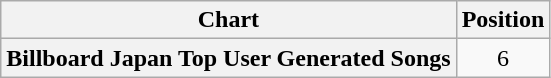<table class="wikitable sortable plainrowheaders" style="text-align:center">
<tr>
<th scope="col">Chart</th>
<th scope="col">Position</th>
</tr>
<tr>
<th scope="row">Billboard Japan Top User Generated Songs</th>
<td>6</td>
</tr>
</table>
